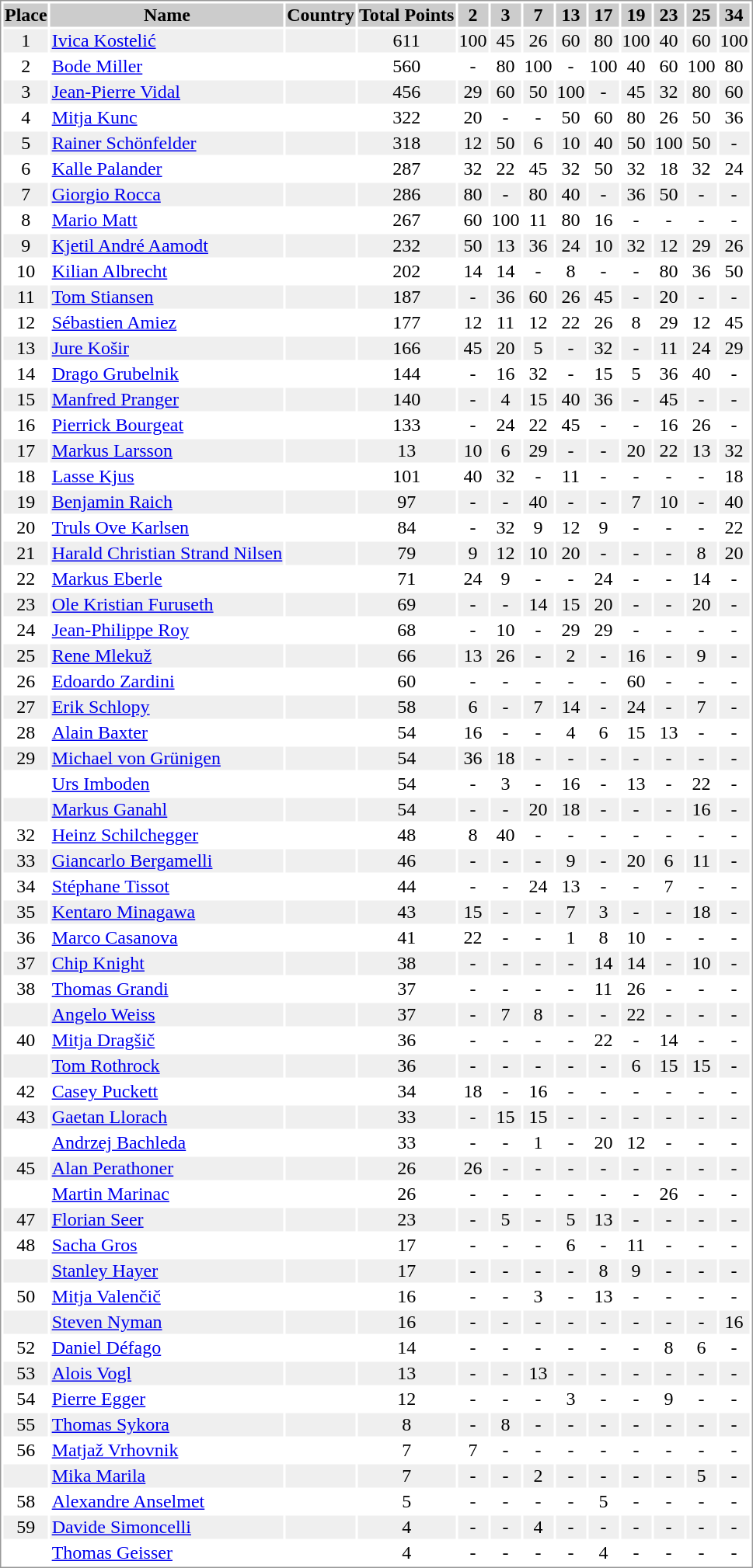<table border="0" style="border: 1px solid #999; background-color:#FFFFFF; text-align:center">
<tr align="center" bgcolor="#CCCCCC">
<th>Place</th>
<th>Name</th>
<th>Country</th>
<th>Total Points</th>
<th>2</th>
<th>3</th>
<th>7</th>
<th>13</th>
<th>17</th>
<th>19</th>
<th>23</th>
<th>25</th>
<th>34</th>
</tr>
<tr bgcolor="#EFEFEF">
<td>1</td>
<td align="left"><a href='#'>Ivica Kostelić</a></td>
<td align="left"></td>
<td>611</td>
<td>100</td>
<td>45</td>
<td>26</td>
<td>60</td>
<td>80</td>
<td>100</td>
<td>40</td>
<td>60</td>
<td>100</td>
</tr>
<tr>
<td>2</td>
<td align="left"><a href='#'>Bode Miller</a></td>
<td align="left"></td>
<td>560</td>
<td>-</td>
<td>80</td>
<td>100</td>
<td>-</td>
<td>100</td>
<td>40</td>
<td>60</td>
<td>100</td>
<td>80</td>
</tr>
<tr bgcolor="#EFEFEF">
<td>3</td>
<td align="left"><a href='#'>Jean-Pierre Vidal</a></td>
<td align="left"></td>
<td>456</td>
<td>29</td>
<td>60</td>
<td>50</td>
<td>100</td>
<td>-</td>
<td>45</td>
<td>32</td>
<td>80</td>
<td>60</td>
</tr>
<tr>
<td>4</td>
<td align="left"><a href='#'>Mitja Kunc</a></td>
<td align="left"></td>
<td>322</td>
<td>20</td>
<td>-</td>
<td>-</td>
<td>50</td>
<td>60</td>
<td>80</td>
<td>26</td>
<td>50</td>
<td>36</td>
</tr>
<tr bgcolor="#EFEFEF">
<td>5</td>
<td align="left"><a href='#'>Rainer Schönfelder</a></td>
<td align="left"></td>
<td>318</td>
<td>12</td>
<td>50</td>
<td>6</td>
<td>10</td>
<td>40</td>
<td>50</td>
<td>100</td>
<td>50</td>
<td>-</td>
</tr>
<tr>
<td>6</td>
<td align="left"><a href='#'>Kalle Palander</a></td>
<td align="left"></td>
<td>287</td>
<td>32</td>
<td>22</td>
<td>45</td>
<td>32</td>
<td>50</td>
<td>32</td>
<td>18</td>
<td>32</td>
<td>24</td>
</tr>
<tr bgcolor="#EFEFEF">
<td>7</td>
<td align="left"><a href='#'>Giorgio Rocca</a></td>
<td align="left"></td>
<td>286</td>
<td>80</td>
<td>-</td>
<td>80</td>
<td>40</td>
<td>-</td>
<td>36</td>
<td>50</td>
<td>-</td>
<td>-</td>
</tr>
<tr>
<td>8</td>
<td align="left"><a href='#'>Mario Matt</a></td>
<td align="left"></td>
<td>267</td>
<td>60</td>
<td>100</td>
<td>11</td>
<td>80</td>
<td>16</td>
<td>-</td>
<td>-</td>
<td>-</td>
<td>-</td>
</tr>
<tr bgcolor="#EFEFEF">
<td>9</td>
<td align="left"><a href='#'>Kjetil André Aamodt</a></td>
<td align="left"></td>
<td>232</td>
<td>50</td>
<td>13</td>
<td>36</td>
<td>24</td>
<td>10</td>
<td>32</td>
<td>12</td>
<td>29</td>
<td>26</td>
</tr>
<tr>
<td>10</td>
<td align="left"><a href='#'>Kilian Albrecht</a></td>
<td align="left"></td>
<td>202</td>
<td>14</td>
<td>14</td>
<td>-</td>
<td>8</td>
<td>-</td>
<td>-</td>
<td>80</td>
<td>36</td>
<td>50</td>
</tr>
<tr bgcolor="#EFEFEF">
<td>11</td>
<td align="left"><a href='#'>Tom Stiansen</a></td>
<td align="left"></td>
<td>187</td>
<td>-</td>
<td>36</td>
<td>60</td>
<td>26</td>
<td>45</td>
<td>-</td>
<td>20</td>
<td>-</td>
<td>-</td>
</tr>
<tr>
<td>12</td>
<td align="left"><a href='#'>Sébastien Amiez</a></td>
<td align="left"></td>
<td>177</td>
<td>12</td>
<td>11</td>
<td>12</td>
<td>22</td>
<td>26</td>
<td>8</td>
<td>29</td>
<td>12</td>
<td>45</td>
</tr>
<tr bgcolor="#EFEFEF">
<td>13</td>
<td align="left"><a href='#'>Jure Košir</a></td>
<td align="left"></td>
<td>166</td>
<td>45</td>
<td>20</td>
<td>5</td>
<td>-</td>
<td>32</td>
<td>-</td>
<td>11</td>
<td>24</td>
<td>29</td>
</tr>
<tr>
<td>14</td>
<td align="left"><a href='#'>Drago Grubelnik</a></td>
<td align="left"></td>
<td>144</td>
<td>-</td>
<td>16</td>
<td>32</td>
<td>-</td>
<td>15</td>
<td>5</td>
<td>36</td>
<td>40</td>
<td>-</td>
</tr>
<tr bgcolor="#EFEFEF">
<td>15</td>
<td align="left"><a href='#'>Manfred Pranger</a></td>
<td align="left"></td>
<td>140</td>
<td>-</td>
<td>4</td>
<td>15</td>
<td>40</td>
<td>36</td>
<td>-</td>
<td>45</td>
<td>-</td>
<td>-</td>
</tr>
<tr>
<td>16</td>
<td align="left"><a href='#'>Pierrick Bourgeat</a></td>
<td align="left"></td>
<td>133</td>
<td>-</td>
<td>24</td>
<td>22</td>
<td>45</td>
<td>-</td>
<td>-</td>
<td>16</td>
<td>26</td>
<td>-</td>
</tr>
<tr bgcolor="#EFEFEF">
<td>17</td>
<td align="left"><a href='#'>Markus Larsson</a></td>
<td align="left"></td>
<td>13</td>
<td>10</td>
<td>6</td>
<td>29</td>
<td>-</td>
<td>-</td>
<td>20</td>
<td>22</td>
<td>13</td>
<td>32</td>
</tr>
<tr>
<td>18</td>
<td align="left"><a href='#'>Lasse Kjus</a></td>
<td align="left"></td>
<td>101</td>
<td>40</td>
<td>32</td>
<td>-</td>
<td>11</td>
<td>-</td>
<td>-</td>
<td>-</td>
<td>-</td>
<td>18</td>
</tr>
<tr bgcolor="#EFEFEF">
<td>19</td>
<td align="left"><a href='#'>Benjamin Raich</a></td>
<td align="left"></td>
<td>97</td>
<td>-</td>
<td>-</td>
<td>40</td>
<td>-</td>
<td>-</td>
<td>7</td>
<td>10</td>
<td>-</td>
<td>40</td>
</tr>
<tr>
<td>20</td>
<td align="left"><a href='#'>Truls Ove Karlsen</a></td>
<td align="left"></td>
<td>84</td>
<td>-</td>
<td>32</td>
<td>9</td>
<td>12</td>
<td>9</td>
<td>-</td>
<td>-</td>
<td>-</td>
<td>22</td>
</tr>
<tr bgcolor="#EFEFEF">
<td>21</td>
<td align="left"><a href='#'>Harald Christian Strand Nilsen</a></td>
<td align="left"></td>
<td>79</td>
<td>9</td>
<td>12</td>
<td>10</td>
<td>20</td>
<td>-</td>
<td>-</td>
<td>-</td>
<td>8</td>
<td>20</td>
</tr>
<tr>
<td>22</td>
<td align="left"><a href='#'>Markus Eberle</a></td>
<td align="left"></td>
<td>71</td>
<td>24</td>
<td>9</td>
<td>-</td>
<td>-</td>
<td>24</td>
<td>-</td>
<td>-</td>
<td>14</td>
<td>-</td>
</tr>
<tr bgcolor="#EFEFEF">
<td>23</td>
<td align="left"><a href='#'>Ole Kristian Furuseth</a></td>
<td align="left"></td>
<td>69</td>
<td>-</td>
<td>-</td>
<td>14</td>
<td>15</td>
<td>20</td>
<td>-</td>
<td>-</td>
<td>20</td>
<td>-</td>
</tr>
<tr>
<td>24</td>
<td align="left"><a href='#'>Jean-Philippe Roy</a></td>
<td align="left"></td>
<td>68</td>
<td>-</td>
<td>10</td>
<td>-</td>
<td>29</td>
<td>29</td>
<td>-</td>
<td>-</td>
<td>-</td>
<td>-</td>
</tr>
<tr bgcolor="#EFEFEF">
<td>25</td>
<td align="left"><a href='#'>Rene Mlekuž</a></td>
<td align="left"></td>
<td>66</td>
<td>13</td>
<td>26</td>
<td>-</td>
<td>2</td>
<td>-</td>
<td>16</td>
<td>-</td>
<td>9</td>
<td>-</td>
</tr>
<tr>
<td>26</td>
<td align="left"><a href='#'>Edoardo Zardini</a></td>
<td align="left"></td>
<td>60</td>
<td>-</td>
<td>-</td>
<td>-</td>
<td>-</td>
<td>-</td>
<td>60</td>
<td>-</td>
<td>-</td>
<td>-</td>
</tr>
<tr bgcolor="#EFEFEF">
<td>27</td>
<td align="left"><a href='#'>Erik Schlopy</a></td>
<td align="left"></td>
<td>58</td>
<td>6</td>
<td>-</td>
<td>7</td>
<td>14</td>
<td>-</td>
<td>24</td>
<td>-</td>
<td>7</td>
<td>-</td>
</tr>
<tr>
<td>28</td>
<td align="left"><a href='#'>Alain Baxter</a></td>
<td align="left"></td>
<td>54</td>
<td>16</td>
<td>-</td>
<td>-</td>
<td>4</td>
<td>6</td>
<td>15</td>
<td>13</td>
<td>-</td>
<td>-</td>
</tr>
<tr bgcolor="#EFEFEF">
<td>29</td>
<td align="left"><a href='#'>Michael von Grünigen</a></td>
<td align="left"></td>
<td>54</td>
<td>36</td>
<td>18</td>
<td>-</td>
<td>-</td>
<td>-</td>
<td>-</td>
<td>-</td>
<td>-</td>
<td>-</td>
</tr>
<tr>
<td></td>
<td align="left"><a href='#'>Urs Imboden</a></td>
<td align="left"></td>
<td>54</td>
<td>-</td>
<td>3</td>
<td>-</td>
<td>16</td>
<td>-</td>
<td>13</td>
<td>-</td>
<td>22</td>
<td>-</td>
</tr>
<tr bgcolor="#EFEFEF">
<td></td>
<td align="left"><a href='#'>Markus Ganahl</a></td>
<td align="left"></td>
<td>54</td>
<td>-</td>
<td>-</td>
<td>20</td>
<td>18</td>
<td>-</td>
<td>-</td>
<td>-</td>
<td>16</td>
<td>-</td>
</tr>
<tr>
<td>32</td>
<td align="left"><a href='#'>Heinz Schilchegger</a></td>
<td align="left"></td>
<td>48</td>
<td>8</td>
<td>40</td>
<td>-</td>
<td>-</td>
<td>-</td>
<td>-</td>
<td>-</td>
<td>-</td>
<td>-</td>
</tr>
<tr bgcolor="#EFEFEF">
<td>33</td>
<td align="left"><a href='#'>Giancarlo Bergamelli</a></td>
<td align="left"></td>
<td>46</td>
<td>-</td>
<td>-</td>
<td>-</td>
<td>9</td>
<td>-</td>
<td>20</td>
<td>6</td>
<td>11</td>
<td>-</td>
</tr>
<tr>
<td>34</td>
<td align="left"><a href='#'>Stéphane Tissot</a></td>
<td align="left"></td>
<td>44</td>
<td>-</td>
<td>-</td>
<td>24</td>
<td>13</td>
<td>-</td>
<td>-</td>
<td>7</td>
<td>-</td>
<td>-</td>
</tr>
<tr bgcolor="#EFEFEF">
<td>35</td>
<td align="left"><a href='#'>Kentaro Minagawa</a></td>
<td align="left"></td>
<td>43</td>
<td>15</td>
<td>-</td>
<td>-</td>
<td>7</td>
<td>3</td>
<td>-</td>
<td>-</td>
<td>18</td>
<td>-</td>
</tr>
<tr>
<td>36</td>
<td align="left"><a href='#'>Marco Casanova</a></td>
<td align="left"></td>
<td>41</td>
<td>22</td>
<td>-</td>
<td>-</td>
<td>1</td>
<td>8</td>
<td>10</td>
<td>-</td>
<td>-</td>
<td>-</td>
</tr>
<tr bgcolor="#EFEFEF">
<td>37</td>
<td align="left"><a href='#'>Chip Knight</a></td>
<td align="left"></td>
<td>38</td>
<td>-</td>
<td>-</td>
<td>-</td>
<td>-</td>
<td>14</td>
<td>14</td>
<td>-</td>
<td>10</td>
<td>-</td>
</tr>
<tr>
<td>38</td>
<td align="left"><a href='#'>Thomas Grandi</a></td>
<td align="left"></td>
<td>37</td>
<td>-</td>
<td>-</td>
<td>-</td>
<td>-</td>
<td>11</td>
<td>26</td>
<td>-</td>
<td>-</td>
<td>-</td>
</tr>
<tr bgcolor="#EFEFEF">
<td></td>
<td align="left"><a href='#'>Angelo Weiss</a></td>
<td align="left"></td>
<td>37</td>
<td>-</td>
<td>7</td>
<td>8</td>
<td>-</td>
<td>-</td>
<td>22</td>
<td>-</td>
<td>-</td>
<td>-</td>
</tr>
<tr>
<td>40</td>
<td align="left"><a href='#'>Mitja Dragšič</a></td>
<td align="left"></td>
<td>36</td>
<td>-</td>
<td>-</td>
<td>-</td>
<td>-</td>
<td>22</td>
<td>-</td>
<td>14</td>
<td>-</td>
<td>-</td>
</tr>
<tr bgcolor="#EFEFEF">
<td></td>
<td align="left"><a href='#'>Tom Rothrock</a></td>
<td align="left"></td>
<td>36</td>
<td>-</td>
<td>-</td>
<td>-</td>
<td>-</td>
<td>-</td>
<td>6</td>
<td>15</td>
<td>15</td>
<td>-</td>
</tr>
<tr>
<td>42</td>
<td align="left"><a href='#'>Casey Puckett</a></td>
<td align="left"></td>
<td>34</td>
<td>18</td>
<td>-</td>
<td>16</td>
<td>-</td>
<td>-</td>
<td>-</td>
<td>-</td>
<td>-</td>
<td>-</td>
</tr>
<tr bgcolor="#EFEFEF">
<td>43</td>
<td align="left"><a href='#'>Gaetan Llorach</a></td>
<td align="left"></td>
<td>33</td>
<td>-</td>
<td>15</td>
<td>15</td>
<td>-</td>
<td>-</td>
<td>-</td>
<td>-</td>
<td>-</td>
<td>-</td>
</tr>
<tr>
<td></td>
<td align="left"><a href='#'>Andrzej Bachleda</a></td>
<td align="left"></td>
<td>33</td>
<td>-</td>
<td>-</td>
<td>1</td>
<td>-</td>
<td>20</td>
<td>12</td>
<td>-</td>
<td>-</td>
<td>-</td>
</tr>
<tr bgcolor="#EFEFEF">
<td>45</td>
<td align="left"><a href='#'>Alan Perathoner</a></td>
<td align="left"></td>
<td>26</td>
<td>26</td>
<td>-</td>
<td>-</td>
<td>-</td>
<td>-</td>
<td>-</td>
<td>-</td>
<td>-</td>
<td>-</td>
</tr>
<tr>
<td></td>
<td align="left"><a href='#'>Martin Marinac</a></td>
<td align="left"></td>
<td>26</td>
<td>-</td>
<td>-</td>
<td>-</td>
<td>-</td>
<td>-</td>
<td>-</td>
<td>26</td>
<td>-</td>
<td>-</td>
</tr>
<tr bgcolor="#EFEFEF">
<td>47</td>
<td align="left"><a href='#'>Florian Seer</a></td>
<td align="left"></td>
<td>23</td>
<td>-</td>
<td>5</td>
<td>-</td>
<td>5</td>
<td>13</td>
<td>-</td>
<td>-</td>
<td>-</td>
<td>-</td>
</tr>
<tr>
<td>48</td>
<td align="left"><a href='#'>Sacha Gros</a></td>
<td align="left"></td>
<td>17</td>
<td>-</td>
<td>-</td>
<td>-</td>
<td>6</td>
<td>-</td>
<td>11</td>
<td>-</td>
<td>-</td>
<td>-</td>
</tr>
<tr bgcolor="#EFEFEF">
<td></td>
<td align="left"><a href='#'>Stanley Hayer</a></td>
<td align="left"></td>
<td>17</td>
<td>-</td>
<td>-</td>
<td>-</td>
<td>-</td>
<td>8</td>
<td>9</td>
<td>-</td>
<td>-</td>
<td>-</td>
</tr>
<tr>
<td>50</td>
<td align="left"><a href='#'>Mitja Valenčič</a></td>
<td align="left"></td>
<td>16</td>
<td>-</td>
<td>-</td>
<td>3</td>
<td>-</td>
<td>13</td>
<td>-</td>
<td>-</td>
<td>-</td>
<td>-</td>
</tr>
<tr bgcolor="#EFEFEF">
<td></td>
<td align="left"><a href='#'>Steven Nyman</a></td>
<td align="left"></td>
<td>16</td>
<td>-</td>
<td>-</td>
<td>-</td>
<td>-</td>
<td>-</td>
<td>-</td>
<td>-</td>
<td>-</td>
<td>16</td>
</tr>
<tr>
<td>52</td>
<td align="left"><a href='#'>Daniel Défago</a></td>
<td align="left"></td>
<td>14</td>
<td>-</td>
<td>-</td>
<td>-</td>
<td>-</td>
<td>-</td>
<td>-</td>
<td>8</td>
<td>6</td>
<td>-</td>
</tr>
<tr bgcolor="#EFEFEF">
<td>53</td>
<td align="left"><a href='#'>Alois Vogl</a></td>
<td align="left"></td>
<td>13</td>
<td>-</td>
<td>-</td>
<td>13</td>
<td>-</td>
<td>-</td>
<td>-</td>
<td>-</td>
<td>-</td>
<td>-</td>
</tr>
<tr>
<td>54</td>
<td align="left"><a href='#'>Pierre Egger</a></td>
<td align="left"></td>
<td>12</td>
<td>-</td>
<td>-</td>
<td>-</td>
<td>3</td>
<td>-</td>
<td>-</td>
<td>9</td>
<td>-</td>
<td>-</td>
</tr>
<tr bgcolor="#EFEFEF">
<td>55</td>
<td align="left"><a href='#'>Thomas Sykora</a></td>
<td align="left"></td>
<td>8</td>
<td>-</td>
<td>8</td>
<td>-</td>
<td>-</td>
<td>-</td>
<td>-</td>
<td>-</td>
<td>-</td>
<td>-</td>
</tr>
<tr>
<td>56</td>
<td align="left"><a href='#'>Matjaž Vrhovnik</a></td>
<td align="left"></td>
<td>7</td>
<td>7</td>
<td>-</td>
<td>-</td>
<td>-</td>
<td>-</td>
<td>-</td>
<td>-</td>
<td>-</td>
<td>-</td>
</tr>
<tr bgcolor="#EFEFEF">
<td></td>
<td align="left"><a href='#'>Mika Marila</a></td>
<td align="left"></td>
<td>7</td>
<td>-</td>
<td>-</td>
<td>2</td>
<td>-</td>
<td>-</td>
<td>-</td>
<td>-</td>
<td>5</td>
<td>-</td>
</tr>
<tr>
<td>58</td>
<td align="left"><a href='#'>Alexandre Anselmet</a></td>
<td align="left"></td>
<td>5</td>
<td>-</td>
<td>-</td>
<td>-</td>
<td>-</td>
<td>5</td>
<td>-</td>
<td>-</td>
<td>-</td>
<td>-</td>
</tr>
<tr bgcolor="#EFEFEF">
<td>59</td>
<td align="left"><a href='#'>Davide Simoncelli</a></td>
<td align="left"></td>
<td>4</td>
<td>-</td>
<td>-</td>
<td>4</td>
<td>-</td>
<td>-</td>
<td>-</td>
<td>-</td>
<td>-</td>
<td>-</td>
</tr>
<tr>
<td></td>
<td align="left"><a href='#'>Thomas Geisser</a></td>
<td align="left"></td>
<td>4</td>
<td>-</td>
<td>-</td>
<td>-</td>
<td>-</td>
<td>4</td>
<td>-</td>
<td>-</td>
<td>-</td>
<td>-</td>
</tr>
</table>
